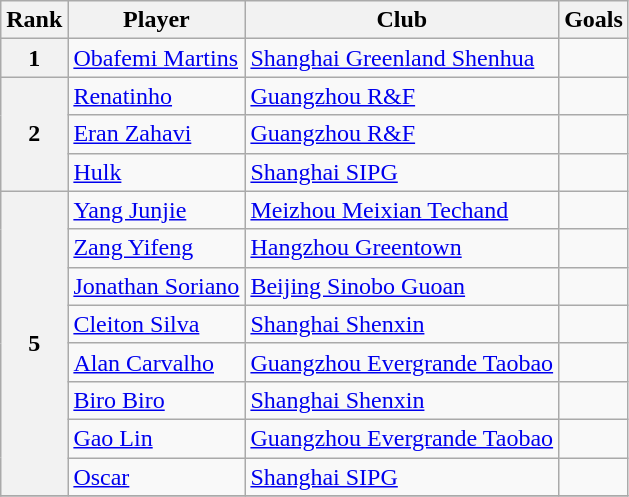<table class="wikitable">
<tr>
<th>Rank</th>
<th>Player</th>
<th>Club</th>
<th>Goals</th>
</tr>
<tr>
<th>1</th>
<td> <a href='#'>Obafemi Martins</a></td>
<td><a href='#'>Shanghai Greenland Shenhua</a></td>
<td></td>
</tr>
<tr>
<th rowspan=3>2</th>
<td> <a href='#'>Renatinho</a></td>
<td><a href='#'>Guangzhou R&F</a></td>
<td></td>
</tr>
<tr>
<td> <a href='#'>Eran Zahavi</a></td>
<td><a href='#'>Guangzhou R&F</a></td>
<td></td>
</tr>
<tr>
<td> <a href='#'>Hulk</a></td>
<td><a href='#'>Shanghai SIPG</a></td>
<td></td>
</tr>
<tr>
<th rowspan=8>5</th>
<td> <a href='#'>Yang Junjie</a></td>
<td><a href='#'>Meizhou Meixian Techand</a></td>
<td></td>
</tr>
<tr>
<td> <a href='#'>Zang Yifeng</a></td>
<td><a href='#'>Hangzhou Greentown</a></td>
<td></td>
</tr>
<tr>
<td> <a href='#'>Jonathan Soriano</a></td>
<td><a href='#'>Beijing Sinobo Guoan</a></td>
<td></td>
</tr>
<tr>
<td> <a href='#'>Cleiton Silva</a></td>
<td><a href='#'>Shanghai Shenxin</a></td>
<td></td>
</tr>
<tr>
<td> <a href='#'>Alan Carvalho</a></td>
<td><a href='#'>Guangzhou Evergrande Taobao</a></td>
<td></td>
</tr>
<tr>
<td> <a href='#'>Biro Biro</a></td>
<td><a href='#'>Shanghai Shenxin</a></td>
<td></td>
</tr>
<tr>
<td> <a href='#'>Gao Lin</a></td>
<td><a href='#'>Guangzhou Evergrande Taobao</a></td>
<td></td>
</tr>
<tr>
<td> <a href='#'>Oscar</a></td>
<td><a href='#'>Shanghai SIPG</a></td>
<td></td>
</tr>
<tr>
</tr>
</table>
